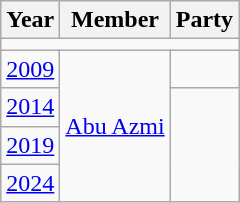<table class="wikitable">
<tr>
<th>Year</th>
<th>Member</th>
<th colspan="2">Party</th>
</tr>
<tr>
<td colspan="4"></td>
</tr>
<tr>
<td><a href='#'>2009</a></td>
<td rowspan=4><a href='#'>Abu Azmi</a></td>
<td></td>
</tr>
<tr>
<td><a href='#'>2014</a></td>
</tr>
<tr>
<td><a href='#'>2019</a></td>
</tr>
<tr>
<td><a href='#'>2024</a></td>
</tr>
</table>
